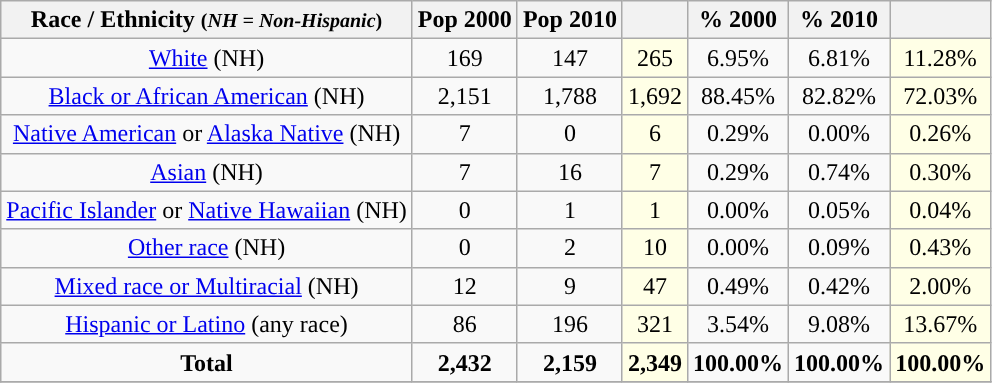<table class="wikitable" style="text-align:center;">
<tr>
<th>Race / Ethnicity <small>(<em>NH = Non-Hispanic</em>)</small></th>
<th>Pop 2000</th>
<th>Pop 2010</th>
<th></th>
<th>% 2000</th>
<th>% 2010</th>
<th></th>
</tr>
<tr>
<td><a href='#'>White</a> (NH)</td>
<td>169</td>
<td>147</td>
<td style='background: #ffffe6;'>265</td>
<td>6.95%</td>
<td>6.81%</td>
<td style='background: #ffffe6;'>11.28%</td>
</tr>
<tr>
<td><a href='#'>Black or African American</a> (NH)</td>
<td>2,151</td>
<td>1,788</td>
<td style='background: #ffffe6;'>1,692</td>
<td>88.45%</td>
<td>82.82%</td>
<td style='background: #ffffe6;'>72.03%</td>
</tr>
<tr>
<td><a href='#'>Native American</a> or <a href='#'>Alaska Native</a> (NH)</td>
<td>7</td>
<td>0</td>
<td style='background: #ffffe6;'>6</td>
<td>0.29%</td>
<td>0.00%</td>
<td style='background: #ffffe6;'>0.26%</td>
</tr>
<tr>
<td><a href='#'>Asian</a> (NH)</td>
<td>7</td>
<td>16</td>
<td style='background: #ffffe6;'>7</td>
<td>0.29%</td>
<td>0.74%</td>
<td style='background: #ffffe6;'>0.30%</td>
</tr>
<tr>
<td><a href='#'>Pacific Islander</a> or <a href='#'>Native Hawaiian</a> (NH)</td>
<td>0</td>
<td>1</td>
<td style='background: #ffffe6;'>1</td>
<td>0.00%</td>
<td>0.05%</td>
<td style='background: #ffffe6;'>0.04%</td>
</tr>
<tr>
<td><a href='#'>Other race</a> (NH)</td>
<td>0</td>
<td>2</td>
<td style='background: #ffffe6;'>10</td>
<td>0.00%</td>
<td>0.09%</td>
<td style='background: #ffffe6;'>0.43%</td>
</tr>
<tr>
<td><a href='#'>Mixed race or Multiracial</a> (NH)</td>
<td>12</td>
<td>9</td>
<td style='background: #ffffe6;'>47</td>
<td>0.49%</td>
<td>0.42%</td>
<td style='background: #ffffe6;'>2.00%</td>
</tr>
<tr>
<td><a href='#'>Hispanic or Latino</a> (any race)</td>
<td>86</td>
<td>196</td>
<td style='background: #ffffe6;'>321</td>
<td>3.54%</td>
<td>9.08%</td>
<td style='background: #ffffe6;'>13.67%</td>
</tr>
<tr>
<td><strong>Total</strong></td>
<td><strong>2,432</strong></td>
<td><strong>2,159</strong></td>
<td style='background: #ffffe6;'><strong>2,349</strong></td>
<td><strong>100.00%</strong></td>
<td><strong>100.00%</strong></td>
<td style='background: #ffffe6;'><strong>100.00%</strong></td>
</tr>
<tr>
</tr>
</table>
